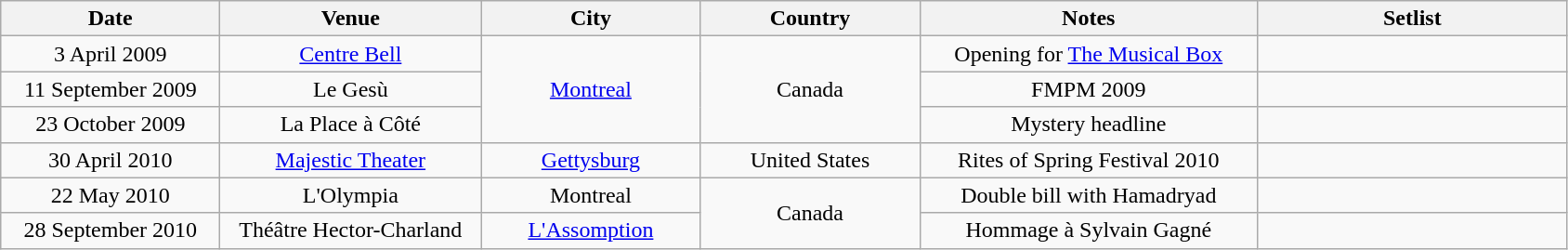<table class="wikitable" style="text-align:center;">
<tr>
<th width="150">Date</th>
<th width="180">Venue</th>
<th width="150">City</th>
<th width="150">Country</th>
<th width="235">Notes</th>
<th width="215">Setlist</th>
</tr>
<tr>
<td>3 April 2009</td>
<td><a href='#'>Centre Bell</a></td>
<td rowspan="3"><a href='#'>Montreal</a></td>
<td rowspan="3">Canada</td>
<td>Opening for <a href='#'>The Musical Box</a></td>
<td><br></td>
</tr>
<tr>
<td>11 September 2009</td>
<td>Le Gesù</td>
<td>FMPM 2009</td>
<td><br></td>
</tr>
<tr>
<td>23 October 2009</td>
<td>La Place à Côté</td>
<td>Mystery headline</td>
<td><br></td>
</tr>
<tr>
<td>30 April 2010</td>
<td><a href='#'>Majestic Theater</a></td>
<td><a href='#'>Gettysburg</a></td>
<td>United States</td>
<td>Rites of Spring Festival 2010</td>
<td></td>
</tr>
<tr>
<td>22 May 2010</td>
<td>L'Olympia</td>
<td>Montreal</td>
<td rowspan="2">Canada</td>
<td>Double bill with Hamadryad</td>
<td><br></td>
</tr>
<tr>
<td>28 September 2010</td>
<td>Théâtre Hector-Charland</td>
<td><a href='#'>L'Assomption</a></td>
<td>Hommage à Sylvain Gagné</td>
<td><br></td>
</tr>
</table>
